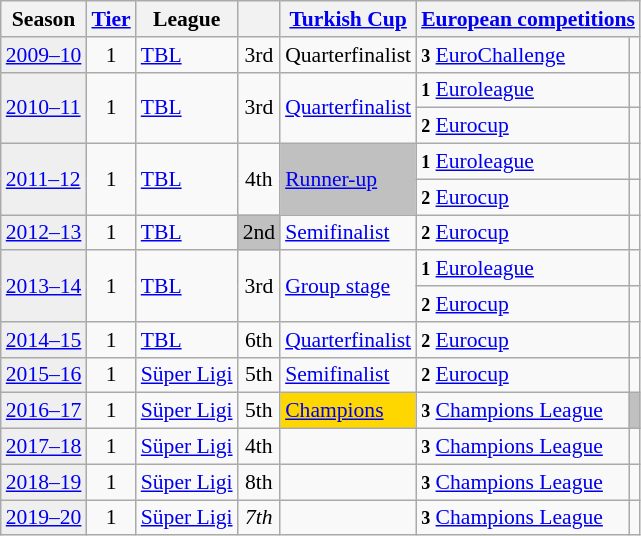<table class="wikitable" style="font-size:90%;">
<tr>
<th>Season</th>
<th><a href='#'>Tier</a></th>
<th>League</th>
<th></th>
<th><a href='#'>Turkish Cup</a></th>
<th colspan=2><a href='#'>European competitions</a></th>
</tr>
<tr>
<td style="background:#efefef;"><a href='#'>2009–10</a></td>
<td align="center">1</td>
<td><a href='#'>TBL</a></td>
<td align="center">3rd</td>
<td>Quarterfinalist</td>
<td><small><strong>3</strong></small> <a href='#'>EuroChallenge</a></td>
<td align=center></td>
</tr>
<tr>
<td rowspan=2 style="background:#efefef;"><a href='#'>2010–11</a></td>
<td rowspan=2 align="center">1</td>
<td rowspan=2><a href='#'>TBL</a></td>
<td rowspan=2 align="center">3rd</td>
<td rowspan=2><a href='#'>Quarterfinalist</a></td>
<td><small><strong>1</strong></small> <a href='#'>Euroleague</a></td>
<td align=center></td>
</tr>
<tr>
<td><small><strong>2</strong></small> <a href='#'>Eurocup</a></td>
<td align=center></td>
</tr>
<tr>
<td rowspan=2 style="background:#efefef;"><a href='#'>2011–12</a></td>
<td rowspan=2 align="center">1</td>
<td rowspan=2><a href='#'>TBL</a></td>
<td rowspan=2 align="center">4th</td>
<td rowspan=2 bgcolor=silver><a href='#'>Runner-up</a></td>
<td><small><strong>1</strong></small> <a href='#'>Euroleague</a></td>
<td align=center></td>
</tr>
<tr>
<td><small><strong>2</strong></small> <a href='#'>Eurocup</a></td>
<td align=center></td>
</tr>
<tr>
<td style="background:#efefef;"><a href='#'>2012–13</a></td>
<td align="center">1</td>
<td><a href='#'>TBL</a></td>
<td align="center" bgcolor=silver>2nd</td>
<td><a href='#'>Semifinalist</a></td>
<td><small><strong>2</strong></small> <a href='#'>Eurocup</a></td>
<td align=center></td>
</tr>
<tr>
<td rowspan=2 style="background:#efefef;"><a href='#'>2013–14</a></td>
<td rowspan=2 align="center">1</td>
<td rowspan=2><a href='#'>TBL</a></td>
<td rowspan=2 align="center">3rd</td>
<td rowspan=2><a href='#'>Group stage</a></td>
<td><small><strong>1</strong></small> <a href='#'>Euroleague</a></td>
<td align=center></td>
</tr>
<tr>
<td><small><strong>2</strong></small> <a href='#'>Eurocup</a></td>
<td align=center></td>
</tr>
<tr>
<td style="background:#efefef;"><a href='#'>2014–15</a></td>
<td align="center">1</td>
<td><a href='#'>TBL</a></td>
<td align="center">6th</td>
<td><a href='#'>Quarterfinalist</a></td>
<td><small><strong>2</strong></small> <a href='#'>Eurocup</a></td>
<td align=center></td>
</tr>
<tr>
<td style="background:#efefef;"><a href='#'>2015–16</a></td>
<td align="center">1</td>
<td><a href='#'>Süper Ligi</a></td>
<td align="center">5th</td>
<td><a href='#'>Semifinalist</a></td>
<td><small><strong>2</strong></small> <a href='#'>Eurocup</a></td>
<td align=center></td>
</tr>
<tr>
<td style="background:#efefef;"><a href='#'>2016–17</a></td>
<td align="center">1</td>
<td><a href='#'>Süper Ligi</a></td>
<td align="center">5th</td>
<td bgcolor=gold><a href='#'>Champions</a></td>
<td><small><strong>3</strong></small> <a href='#'>Champions League</a></td>
<td bgcolor=silver align=center></td>
</tr>
<tr>
<td style="background:#efefef;"><a href='#'>2017–18</a></td>
<td align="center">1</td>
<td><a href='#'>Süper Ligi</a></td>
<td align="center">4th</td>
<td></td>
<td><small><strong>3</strong></small> <a href='#'>Champions League</a></td>
<td align=center></td>
</tr>
<tr>
<td style="background:#efefef;"><a href='#'>2018–19</a></td>
<td align="center">1</td>
<td><a href='#'>Süper Ligi</a></td>
<td align="center">8th</td>
<td></td>
<td><small><strong>3</strong></small> <a href='#'>Champions League</a></td>
<td align=center></td>
</tr>
<tr>
<td style="background:#efefef;"><a href='#'>2019–20</a></td>
<td align="center">1</td>
<td><a href='#'>Süper Ligi</a></td>
<td align="center"><em>7th</em></td>
<td></td>
<td><small><strong>3</strong></small> <a href='#'>Champions League</a></td>
<td align=center></td>
</tr>
</table>
